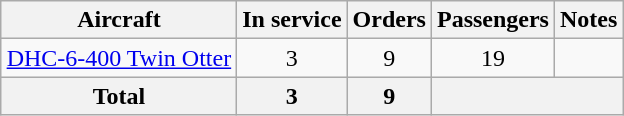<table class="wikitable" style="margin:1em auto; border-collapse:collapse;text-align:center">
<tr>
<th>Aircraft</th>
<th>In service</th>
<th>Orders</th>
<th>Passengers</th>
<th>Notes</th>
</tr>
<tr>
<td><a href='#'>DHC-6-400 Twin Otter</a></td>
<td>3</td>
<td>9</td>
<td>19</td>
<td></td>
</tr>
<tr>
<th>Total</th>
<th>3</th>
<th>9</th>
<th colspan=2></th>
</tr>
</table>
